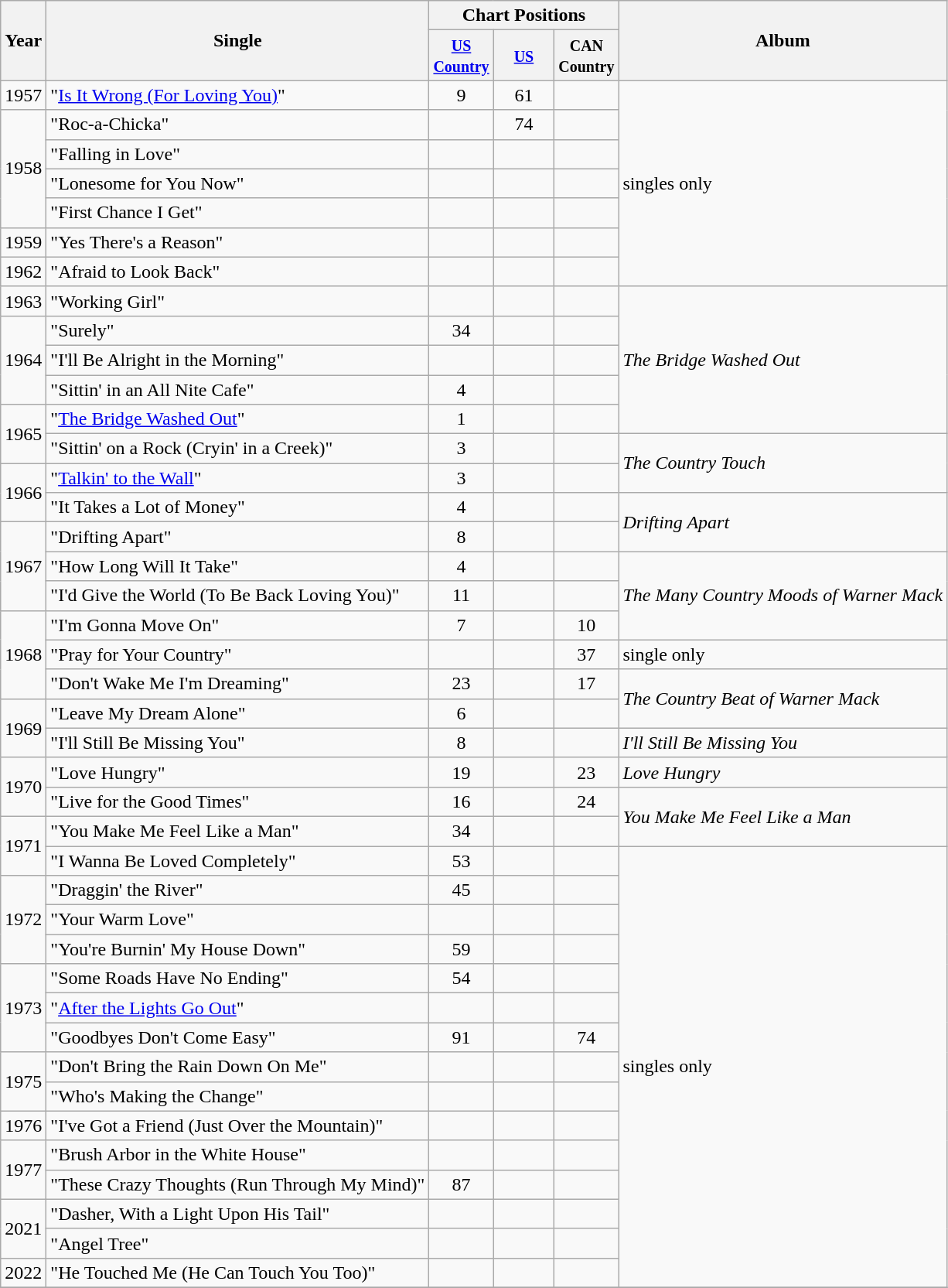<table class="wikitable">
<tr>
<th rowspan="2">Year</th>
<th rowspan="2">Single</th>
<th colspan="3">Chart Positions</th>
<th rowspan="2">Album</th>
</tr>
<tr>
<th width="45"><small><a href='#'>US Country</a></small></th>
<th width="45"><small><a href='#'>US</a></small></th>
<th width="45"><small>CAN Country</small></th>
</tr>
<tr>
<td>1957</td>
<td>"<a href='#'>Is It Wrong (For Loving You)</a>"</td>
<td align="center">9</td>
<td align="center">61</td>
<td></td>
<td rowspan="7">singles only</td>
</tr>
<tr>
<td rowspan="4">1958</td>
<td>"Roc-a-Chicka"</td>
<td></td>
<td align="center">74</td>
<td></td>
</tr>
<tr>
<td>"Falling in Love"</td>
<td></td>
<td></td>
<td></td>
</tr>
<tr>
<td>"Lonesome for You Now"</td>
<td></td>
<td></td>
<td></td>
</tr>
<tr>
<td>"First Chance I Get"</td>
<td></td>
<td></td>
<td></td>
</tr>
<tr>
<td>1959</td>
<td>"Yes There's a Reason"</td>
<td></td>
<td></td>
<td></td>
</tr>
<tr>
<td>1962</td>
<td>"Afraid to Look Back"</td>
<td></td>
<td></td>
<td></td>
</tr>
<tr>
<td>1963</td>
<td>"Working Girl"</td>
<td></td>
<td></td>
<td></td>
<td rowspan="5"><em>The Bridge Washed Out</em></td>
</tr>
<tr>
<td rowspan="3">1964</td>
<td>"Surely"</td>
<td align="center">34</td>
<td></td>
<td></td>
</tr>
<tr>
<td>"I'll Be Alright in the Morning"</td>
<td></td>
<td></td>
<td></td>
</tr>
<tr>
<td>"Sittin' in an All Nite Cafe"</td>
<td align="center">4</td>
<td></td>
<td></td>
</tr>
<tr>
<td rowspan="2">1965</td>
<td>"<a href='#'>The Bridge Washed Out</a>"</td>
<td align="center">1</td>
<td></td>
<td></td>
</tr>
<tr>
<td>"Sittin' on a Rock (Cryin' in a Creek)"</td>
<td align="center">3</td>
<td></td>
<td></td>
<td rowspan="2"><em>The Country Touch</em></td>
</tr>
<tr>
<td rowspan="2">1966</td>
<td>"<a href='#'>Talkin' to the Wall</a>"</td>
<td align="center">3</td>
<td></td>
<td></td>
</tr>
<tr>
<td>"It Takes a Lot of Money"</td>
<td align="center">4</td>
<td></td>
<td></td>
<td rowspan="2"><em>Drifting Apart</em></td>
</tr>
<tr>
<td rowspan="3">1967</td>
<td>"Drifting Apart"</td>
<td align="center">8</td>
<td></td>
<td></td>
</tr>
<tr>
<td>"How Long Will It Take"</td>
<td align="center">4</td>
<td></td>
<td></td>
<td rowspan="3"><em>The Many Country Moods of Warner Mack</em></td>
</tr>
<tr>
<td>"I'd Give the World (To Be Back Loving You)"</td>
<td align="center">11</td>
<td></td>
<td></td>
</tr>
<tr>
<td rowspan="3">1968</td>
<td>"I'm Gonna Move On"</td>
<td align="center">7</td>
<td></td>
<td align="center">10</td>
</tr>
<tr>
<td>"Pray for Your Country"</td>
<td></td>
<td></td>
<td align="center">37</td>
<td>single only</td>
</tr>
<tr>
<td>"Don't Wake Me I'm Dreaming"</td>
<td align="center">23</td>
<td></td>
<td align="center">17</td>
<td rowspan="2"><em>The Country Beat of Warner Mack</em></td>
</tr>
<tr>
<td rowspan="2">1969</td>
<td>"Leave My Dream Alone"</td>
<td align="center">6</td>
<td></td>
<td></td>
</tr>
<tr>
<td>"I'll Still Be Missing You"</td>
<td align="center">8</td>
<td></td>
<td></td>
<td><em>I'll Still Be Missing You</em></td>
</tr>
<tr>
<td rowspan="2">1970</td>
<td>"Love Hungry"</td>
<td align="center">19</td>
<td></td>
<td align="center">23</td>
<td><em>Love Hungry</em></td>
</tr>
<tr>
<td>"Live for the Good Times"</td>
<td align="center">16</td>
<td></td>
<td align="center">24</td>
<td rowspan="2"><em>You Make Me Feel Like a Man</em></td>
</tr>
<tr>
<td rowspan="2">1971</td>
<td>"You Make Me Feel Like a Man"</td>
<td align="center">34</td>
<td></td>
<td></td>
</tr>
<tr>
<td>"I Wanna Be Loved Completely"</td>
<td align="center">53</td>
<td></td>
<td></td>
<td rowspan="15">singles only</td>
</tr>
<tr>
<td rowspan="3">1972</td>
<td>"Draggin' the River"</td>
<td align="center">45</td>
<td></td>
<td></td>
</tr>
<tr>
<td>"Your Warm Love"</td>
<td></td>
<td></td>
<td></td>
</tr>
<tr>
<td>"You're Burnin' My House Down"</td>
<td align="center">59</td>
<td></td>
<td></td>
</tr>
<tr>
<td rowspan="3">1973</td>
<td>"Some Roads Have No Ending"</td>
<td align="center">54</td>
<td></td>
<td></td>
</tr>
<tr>
<td>"<a href='#'>After the Lights Go Out</a>"</td>
<td></td>
<td></td>
<td></td>
</tr>
<tr>
<td>"Goodbyes Don't Come Easy"</td>
<td align="center">91</td>
<td></td>
<td align="center">74</td>
</tr>
<tr>
<td rowspan="2">1975</td>
<td>"Don't Bring the Rain Down On Me"</td>
<td></td>
<td></td>
<td></td>
</tr>
<tr>
<td>"Who's Making the Change"</td>
<td></td>
<td></td>
<td></td>
</tr>
<tr>
<td>1976</td>
<td>"I've Got a Friend (Just Over the Mountain)"</td>
<td></td>
<td></td>
<td></td>
</tr>
<tr>
<td rowspan="2">1977</td>
<td>"Brush Arbor in the White House"</td>
<td></td>
<td></td>
<td></td>
</tr>
<tr>
<td>"These Crazy Thoughts (Run Through My Mind)"</td>
<td align="center">87</td>
<td></td>
<td></td>
</tr>
<tr>
<td rowspan="2">2021</td>
<td>"Dasher, With a Light Upon His Tail"</td>
<td></td>
<td></td>
<td></td>
</tr>
<tr>
<td>"Angel Tree"</td>
<td></td>
<td></td>
<td></td>
</tr>
<tr>
<td rowspan="1">2022</td>
<td>"He Touched Me (He Can Touch You Too)"</td>
<td></td>
<td></td>
<td></td>
</tr>
<tr>
</tr>
</table>
